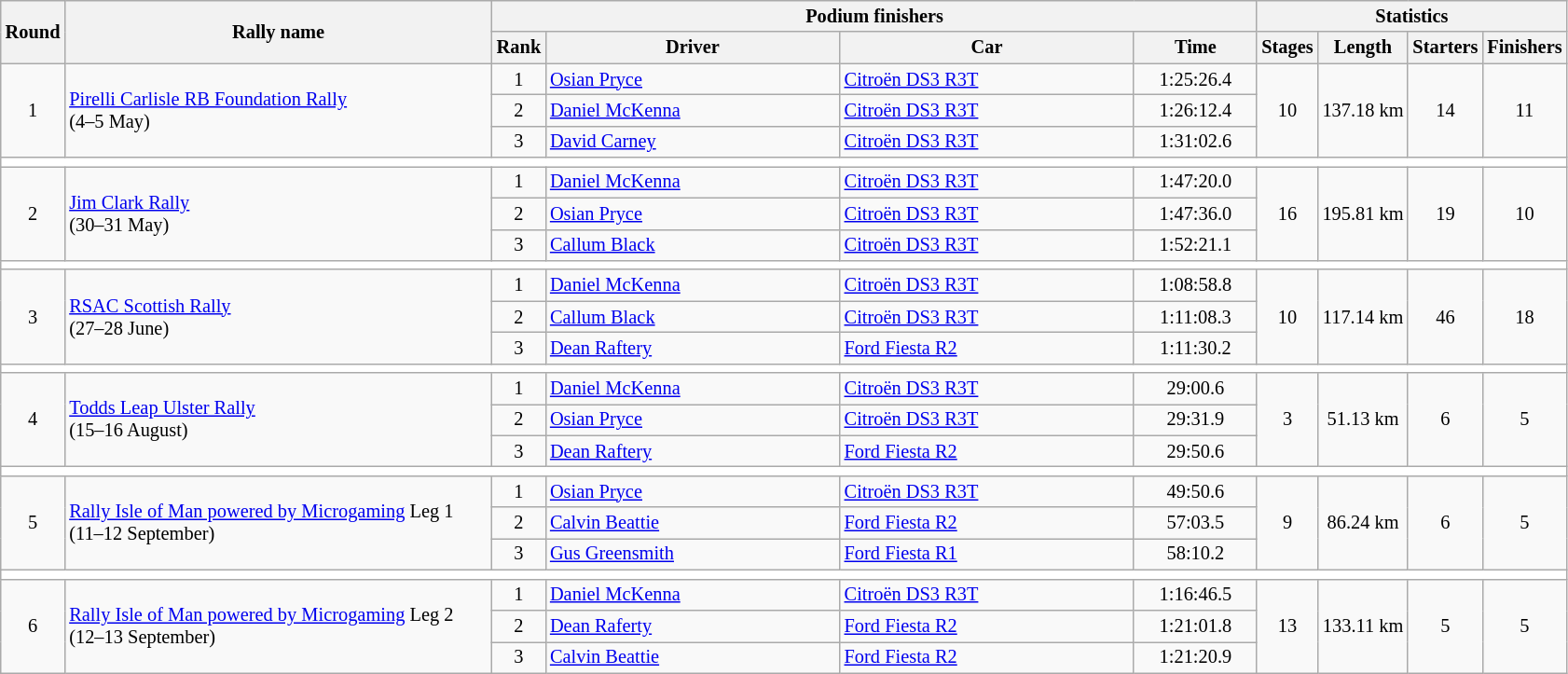<table class="wikitable" style="font-size:85%;">
<tr>
<th rowspan=2>Round</th>
<th style="width:22em" rowspan=2>Rally name</th>
<th colspan=4>Podium finishers</th>
<th colspan=4>Statistics</th>
</tr>
<tr>
<th>Rank</th>
<th style="width:15em">Driver</th>
<th style="width:15em">Car</th>
<th style="width:6em">Time</th>
<th>Stages</th>
<th>Length</th>
<th>Starters</th>
<th>Finishers</th>
</tr>
<tr>
<td rowspan=3 align=center>1</td>
<td rowspan=3><a href='#'>Pirelli Carlisle RB Foundation Rally</a><br>(4–5 May)</td>
<td align=center>1</td>
<td> <a href='#'>Osian Pryce</a></td>
<td><a href='#'>Citroën DS3 R3T</a></td>
<td align=center>1:25:26.4</td>
<td rowspan=3 align=center>10</td>
<td rowspan=3 align=center>137.18 km</td>
<td rowspan=3 align=center>14</td>
<td rowspan=3 align=center>11</td>
</tr>
<tr>
<td align=center>2</td>
<td> <a href='#'>Daniel McKenna</a></td>
<td><a href='#'>Citroën DS3 R3T</a></td>
<td align=center>1:26:12.4</td>
</tr>
<tr>
<td align=center>3</td>
<td> <a href='#'>David Carney</a></td>
<td><a href='#'>Citroën DS3 R3T</a></td>
<td align=center>1:31:02.6</td>
</tr>
<tr style="background:white;">
<td colspan="10"></td>
</tr>
<tr>
<td rowspan=3 align=center>2</td>
<td rowspan=3><a href='#'>Jim Clark Rally</a><br>(30–31 May)</td>
<td align=center>1</td>
<td> <a href='#'>Daniel McKenna</a></td>
<td><a href='#'>Citroën DS3 R3T</a></td>
<td align=center>1:47:20.0</td>
<td rowspan=3 align=center>16</td>
<td rowspan=3 align=center>195.81 km</td>
<td rowspan=3 align=center>19</td>
<td rowspan=3 align=center>10</td>
</tr>
<tr>
<td align=center>2</td>
<td> <a href='#'>Osian Pryce</a></td>
<td><a href='#'>Citroën DS3 R3T</a></td>
<td align=center>1:47:36.0</td>
</tr>
<tr>
<td align=center>3</td>
<td> <a href='#'>Callum Black</a></td>
<td><a href='#'>Citroën DS3 R3T</a></td>
<td align=center>1:52:21.1</td>
</tr>
<tr style="background:white;">
<td colspan="12"></td>
</tr>
<tr>
<td rowspan=3 align=center>3</td>
<td rowspan=3><a href='#'>RSAC Scottish Rally</a><br>(27–28 June)</td>
<td align=center>1</td>
<td> <a href='#'>Daniel McKenna</a></td>
<td><a href='#'>Citroën DS3 R3T</a></td>
<td align=center>1:08:58.8</td>
<td rowspan=3 align=center>10</td>
<td rowspan=3 align=center>117.14 km</td>
<td rowspan=3 align=center>46</td>
<td rowspan=3 align=center>18</td>
</tr>
<tr>
<td align=center>2</td>
<td> <a href='#'>Callum Black</a></td>
<td><a href='#'>Citroën DS3 R3T</a></td>
<td align=center>1:11:08.3</td>
</tr>
<tr>
<td align=center>3</td>
<td> <a href='#'>Dean Raftery</a></td>
<td><a href='#'>Ford Fiesta R2</a></td>
<td align=center>1:11:30.2</td>
</tr>
<tr style="background:white;">
<td colspan="12"></td>
</tr>
<tr>
<td rowspan=3 align=center>4</td>
<td rowspan=3><a href='#'>Todds Leap Ulster Rally</a><br>(15–16 August)</td>
<td align=center>1</td>
<td> <a href='#'>Daniel McKenna</a></td>
<td><a href='#'>Citroën DS3 R3T</a></td>
<td align=center>29:00.6</td>
<td rowspan=3 align=center>3</td>
<td rowspan=3 align=center>51.13 km</td>
<td rowspan=3 align=center>6</td>
<td rowspan=3 align=center>5</td>
</tr>
<tr>
<td align=center>2</td>
<td> <a href='#'>Osian Pryce</a></td>
<td><a href='#'>Citroën DS3 R3T</a></td>
<td align=center>29:31.9</td>
</tr>
<tr>
<td align=center>3</td>
<td> <a href='#'>Dean Raftery</a></td>
<td><a href='#'>Ford Fiesta R2</a></td>
<td align=center>29:50.6</td>
</tr>
<tr style="background:white;">
<td colspan="12"></td>
</tr>
<tr>
<td rowspan=3 align=center>5</td>
<td rowspan=3><a href='#'>Rally Isle of Man powered by Microgaming</a> Leg 1<br>(11–12 September)</td>
<td align=center>1</td>
<td> <a href='#'>Osian Pryce</a></td>
<td><a href='#'>Citroën DS3 R3T</a></td>
<td align=center>49:50.6</td>
<td rowspan=3 align=center>9</td>
<td rowspan=3 align=center>86.24 km</td>
<td rowspan=3 align=center>6</td>
<td rowspan=3 align=center>5</td>
</tr>
<tr>
<td align=center>2</td>
<td> <a href='#'>Calvin Beattie</a></td>
<td><a href='#'>Ford Fiesta R2</a></td>
<td align=center>57:03.5</td>
</tr>
<tr>
<td align=center>3</td>
<td> <a href='#'>Gus Greensmith</a></td>
<td><a href='#'>Ford Fiesta R1</a></td>
<td align=center>58:10.2</td>
</tr>
<tr style="background:white;">
<td colspan="12"></td>
</tr>
<tr>
<td rowspan=3 align=center>6</td>
<td rowspan=3><a href='#'>Rally Isle of Man powered by Microgaming</a> Leg 2<br>(12–13 September)</td>
<td align=center>1</td>
<td> <a href='#'>Daniel McKenna</a></td>
<td><a href='#'>Citroën DS3 R3T</a></td>
<td align=center>1:16:46.5</td>
<td rowspan=3 align=center>13</td>
<td rowspan=3 align=center>133.11 km</td>
<td rowspan=3 align=center>5</td>
<td rowspan=3 align=center>5</td>
</tr>
<tr>
<td align=center>2</td>
<td> <a href='#'>Dean Raferty</a></td>
<td><a href='#'>Ford Fiesta R2</a></td>
<td align=center>1:21:01.8</td>
</tr>
<tr>
<td align=center>3</td>
<td> <a href='#'>Calvin Beattie</a></td>
<td><a href='#'>Ford Fiesta R2</a></td>
<td align=center>1:21:20.9</td>
</tr>
</table>
